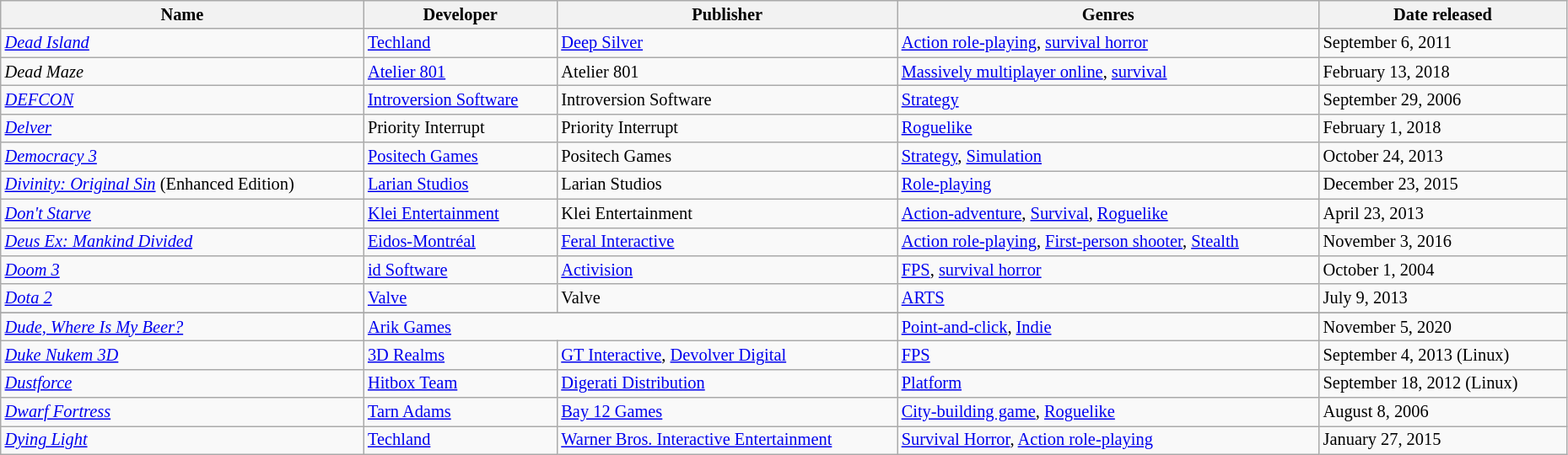<table class="wikitable sortable" style="font-size:85%; width:98%">
<tr>
<th>Name</th>
<th>Developer</th>
<th>Publisher</th>
<th>Genres</th>
<th>Date released</th>
</tr>
<tr>
<td><em><a href='#'>Dead Island</a></em></td>
<td><a href='#'>Techland</a></td>
<td><a href='#'>Deep Silver</a></td>
<td><a href='#'>Action role-playing</a>, <a href='#'>survival horror</a></td>
<td>September 6, 2011</td>
</tr>
<tr>
<td><em>Dead Maze</em></td>
<td><a href='#'>Atelier 801</a></td>
<td>Atelier 801</td>
<td><a href='#'>Massively multiplayer online</a>, <a href='#'>survival</a></td>
<td>February 13, 2018</td>
</tr>
<tr>
<td><em><a href='#'>DEFCON</a></em></td>
<td><a href='#'>Introversion Software</a></td>
<td>Introversion Software</td>
<td><a href='#'>Strategy</a></td>
<td>September 29, 2006</td>
</tr>
<tr>
<td><em><a href='#'>Delver</a></em></td>
<td>Priority Interrupt</td>
<td>Priority Interrupt</td>
<td><a href='#'>Roguelike</a></td>
<td>February 1, 2018</td>
</tr>
<tr>
<td><em><a href='#'>Democracy 3</a></em></td>
<td><a href='#'>Positech Games</a></td>
<td>Positech Games</td>
<td><a href='#'>Strategy</a>, <a href='#'>Simulation</a></td>
<td>October 24, 2013</td>
</tr>
<tr>
<td><em><a href='#'>Divinity: Original Sin</a></em> (Enhanced Edition)</td>
<td><a href='#'>Larian Studios</a></td>
<td>Larian Studios</td>
<td><a href='#'>Role-playing</a></td>
<td>December 23, 2015</td>
</tr>
<tr>
<td><em><a href='#'>Don't Starve</a></em></td>
<td><a href='#'>Klei Entertainment</a></td>
<td>Klei Entertainment</td>
<td><a href='#'>Action-adventure</a>, <a href='#'>Survival</a>, <a href='#'>Roguelike</a></td>
<td>April 23, 2013</td>
</tr>
<tr>
<td><em><a href='#'>Deus Ex: Mankind Divided</a></em></td>
<td><a href='#'>Eidos-Montréal</a></td>
<td><a href='#'>Feral Interactive</a></td>
<td><a href='#'>Action role-playing</a>, <a href='#'>First-person shooter</a>, <a href='#'>Stealth</a></td>
<td>November 3, 2016</td>
</tr>
<tr>
<td><em><a href='#'>Doom 3</a></em></td>
<td><a href='#'>id Software</a></td>
<td><a href='#'>Activision</a></td>
<td><a href='#'>FPS</a>, <a href='#'>survival horror</a></td>
<td>October 1, 2004</td>
</tr>
<tr>
<td><em><a href='#'>Dota 2</a></em></td>
<td><a href='#'>Valve</a></td>
<td>Valve</td>
<td><a href='#'>ARTS</a></td>
<td>July 9, 2013</td>
</tr>
<tr>
</tr>
<tr>
<td><em><a href='#'>Dude, Where Is My Beer?</a></em></td>
<td colspan="2"><a href='#'>Arik Games</a></td>
<td><a href='#'>Point-and-click</a>, <a href='#'>Indie</a></td>
<td>November 5, 2020</td>
</tr>
<tr>
<td><em><a href='#'>Duke Nukem 3D</a></em></td>
<td><a href='#'>3D Realms</a></td>
<td><a href='#'>GT Interactive</a>, <a href='#'>Devolver Digital</a></td>
<td><a href='#'>FPS</a></td>
<td>September 4, 2013 (Linux)</td>
</tr>
<tr>
<td><em><a href='#'>Dustforce</a></em></td>
<td><a href='#'>Hitbox Team</a></td>
<td><a href='#'>Digerati Distribution</a></td>
<td><a href='#'>Platform</a></td>
<td>September 18, 2012 (Linux)</td>
</tr>
<tr>
<td><em><a href='#'>Dwarf Fortress</a></em></td>
<td><a href='#'>Tarn Adams</a></td>
<td><a href='#'>Bay 12 Games</a></td>
<td><a href='#'>City-building game</a>, <a href='#'>Roguelike</a></td>
<td>August 8, 2006</td>
</tr>
<tr>
<td><em><a href='#'>Dying Light</a></em></td>
<td><a href='#'>Techland</a></td>
<td><a href='#'>Warner Bros. Interactive Entertainment</a></td>
<td><a href='#'>Survival Horror</a>, <a href='#'>Action role-playing</a></td>
<td>January 27, 2015</td>
</tr>
</table>
